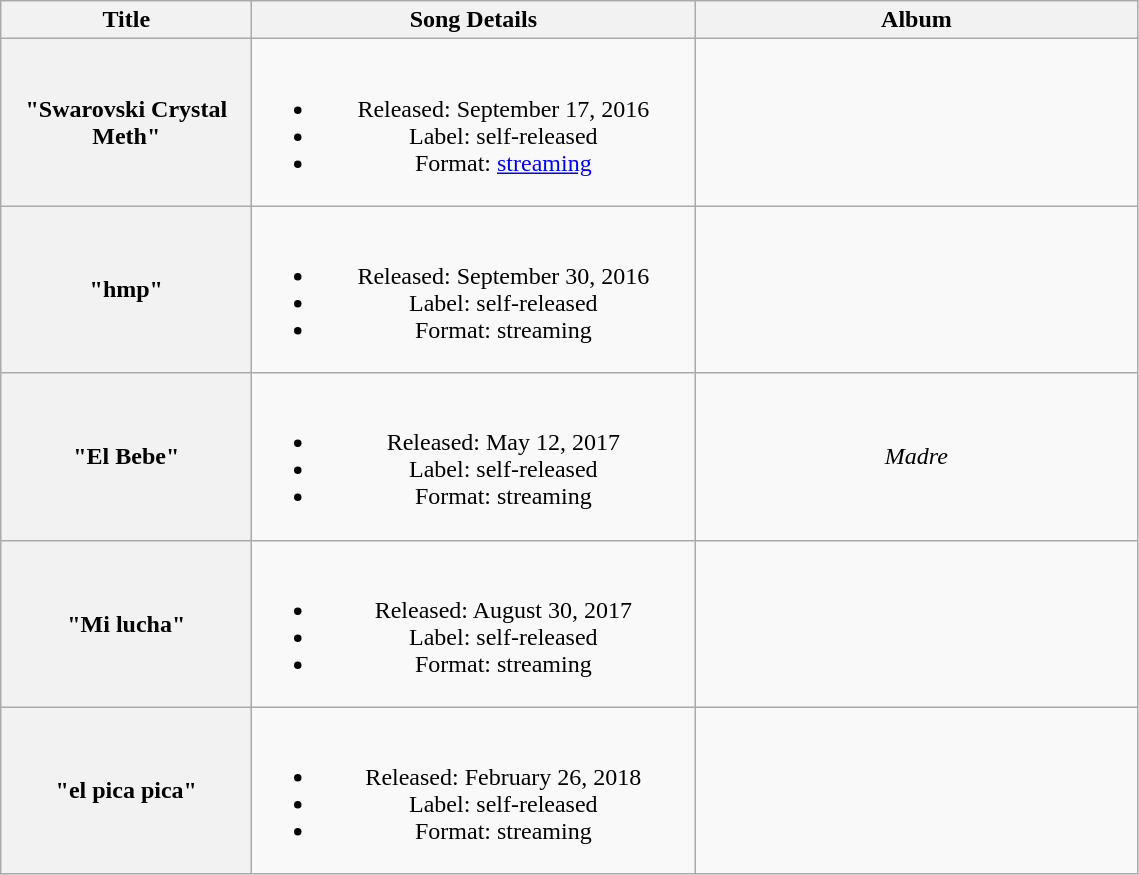<table class="wikitable plainrowheaders" style="text-align:center;">
<tr>
<th scope="col" rowspan="1" style="width:10em;">Title</th>
<th scope="col" rowspan="1" style="width:18em;">Song Details</th>
<th scope="col" rowspan="1" style="width:18em;">Album</th>
</tr>
<tr>
<th scope="row">"Swarovski Crystal Meth"</th>
<td><br><ul><li>Released: September 17, 2016</li><li>Label: self-released</li><li>Format: <a href='#'>streaming</a></li></ul></td>
<td></td>
</tr>
<tr>
<th scope="row">"hmp"</th>
<td><br><ul><li>Released: September 30, 2016</li><li>Label: self-released</li><li>Format: streaming</li></ul></td>
<td></td>
</tr>
<tr>
<th scope="row">"El Bebe"</th>
<td><br><ul><li>Released: May 12, 2017</li><li>Label: self-released</li><li>Format: streaming</li></ul></td>
<td><em>Madre</em></td>
</tr>
<tr>
<th scope="row">"Mi lucha"</th>
<td><br><ul><li>Released: August 30, 2017</li><li>Label: self-released</li><li>Format: streaming</li></ul></td>
<td></td>
</tr>
<tr>
<th scope="row">"el pica pica"</th>
<td><br><ul><li>Released: February 26, 2018</li><li>Label: self-released</li><li>Format: streaming</li></ul></td>
<td></td>
</tr>
</table>
